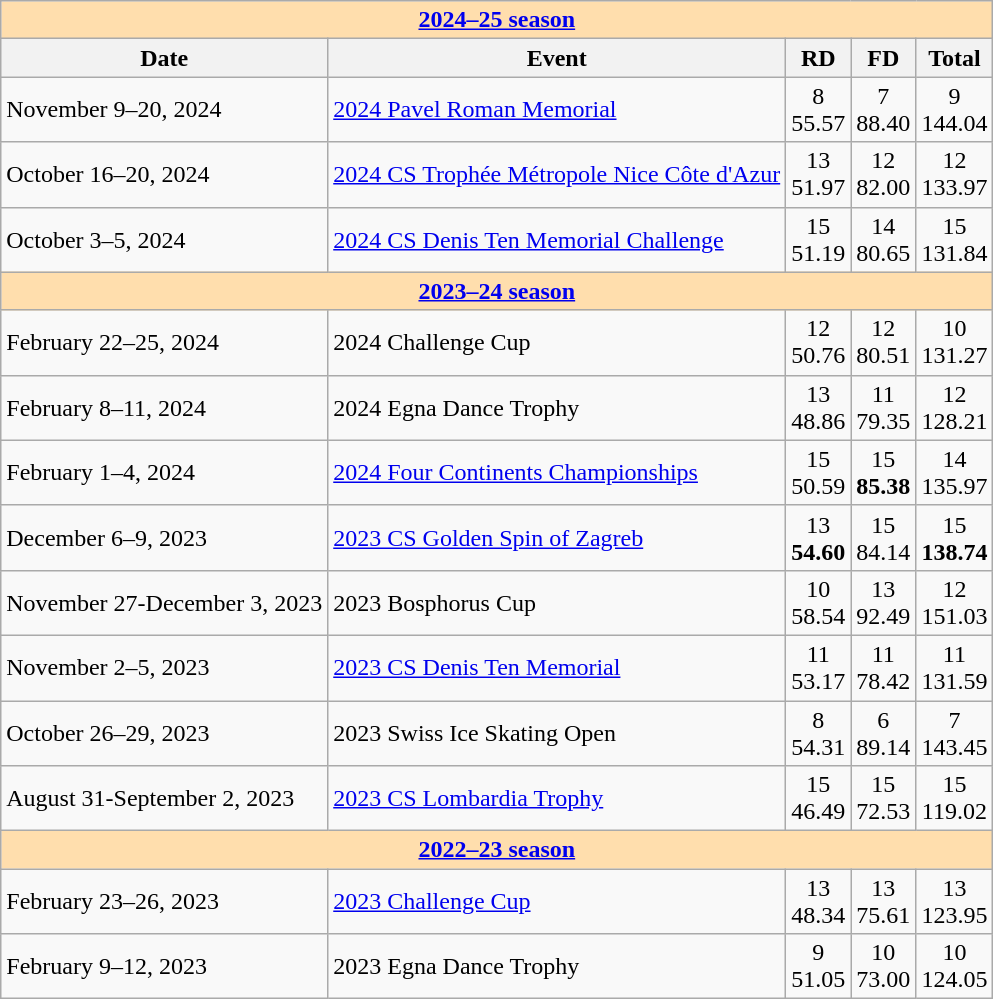<table class="wikitable">
<tr>
<td style="background-color: #ffdead; " colspan=5 align=center><a href='#'><strong>2024–25 season</strong></a></td>
</tr>
<tr>
<th>Date</th>
<th>Event</th>
<th>RD</th>
<th>FD</th>
<th>Total</th>
</tr>
<tr>
<td>November 9–20, 2024</td>
<td><a href='#'>2024 Pavel Roman Memorial</a></td>
<td align=center>8 <br> 55.57</td>
<td align=center>7 <br> 88.40</td>
<td align=center>9 <br> 144.04</td>
</tr>
<tr>
<td>October 16–20, 2024</td>
<td><a href='#'>2024 CS Trophée Métropole Nice Côte d'Azur</a></td>
<td align=center>13 <br> 51.97</td>
<td align=center>12 <br> 82.00</td>
<td align=center>12 <br> 133.97</td>
</tr>
<tr>
<td>October 3–5, 2024</td>
<td><a href='#'>2024 CS Denis Ten Memorial Challenge</a></td>
<td align=center>15 <br> 51.19</td>
<td align=center>14 <br> 80.65</td>
<td align=center>15 <br> 131.84</td>
</tr>
<tr>
<td style="background-color: #ffdead; " colspan=5 align=center><a href='#'><strong>2023–24 season</strong></a></td>
</tr>
<tr>
<td>February 22–25, 2024</td>
<td>2024 Challenge Cup</td>
<td align=center>12 <br> 50.76</td>
<td align=center>12 <br> 80.51</td>
<td align=center>10 <br> 131.27</td>
</tr>
<tr>
<td>February 8–11, 2024</td>
<td>2024 Egna Dance Trophy</td>
<td align=center>13 <br> 48.86</td>
<td align=center>11 <br> 79.35</td>
<td align=center>12 <br> 128.21</td>
</tr>
<tr>
<td>February 1–4, 2024</td>
<td><a href='#'>2024 Four Continents Championships</a></td>
<td align=center>15 <br> 50.59</td>
<td align=center>15 <br> <strong>85.38</strong></td>
<td align=center>14 <br> 135.97</td>
</tr>
<tr>
<td>December 6–9, 2023</td>
<td><a href='#'>2023 CS Golden Spin of Zagreb</a></td>
<td align=center>13 <br> <strong>54.60</strong></td>
<td align=center>15 <br> 84.14</td>
<td align=center>15 <br> <strong>138.74</strong></td>
</tr>
<tr>
<td>November 27-December 3, 2023</td>
<td>2023 Bosphorus Cup</td>
<td align=center>10 <br> 58.54</td>
<td align=center>13 <br> 92.49</td>
<td align=center>12 <br> 151.03</td>
</tr>
<tr>
<td>November 2–5, 2023</td>
<td><a href='#'>2023 CS Denis Ten Memorial</a></td>
<td align=center>11 <br> 53.17</td>
<td align=center>11 <br> 78.42</td>
<td align=center>11 <br> 131.59</td>
</tr>
<tr>
<td>October 26–29, 2023</td>
<td>2023 Swiss Ice Skating Open</td>
<td align=center>8 <br> 54.31</td>
<td align=center>6 <br> 89.14</td>
<td align=center>7 <br> 143.45</td>
</tr>
<tr>
<td>August 31-September 2, 2023</td>
<td><a href='#'>2023 CS Lombardia Trophy</a></td>
<td align=center>15 <br> 46.49</td>
<td align=center>15 <br> 72.53</td>
<td align=center>15 <br> 119.02</td>
</tr>
<tr>
<td style="background-color: #ffdead; " colspan=5 align=center><a href='#'><strong>2022–23 season</strong></a></td>
</tr>
<tr>
<td>February 23–26, 2023</td>
<td><a href='#'>2023 Challenge Cup</a></td>
<td align=center>13 <br> 48.34</td>
<td align=center>13 <br> 75.61</td>
<td align=center>13 <br> 123.95</td>
</tr>
<tr>
<td>February 9–12, 2023</td>
<td>2023 Egna Dance Trophy</td>
<td align=center>9 <br> 51.05</td>
<td align=center>10 <br> 73.00</td>
<td align=center>10 <br> 124.05</td>
</tr>
</table>
